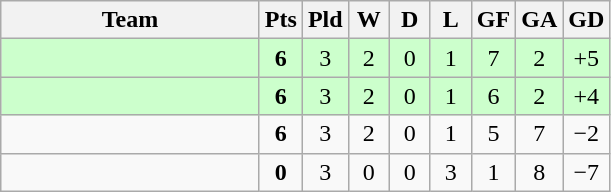<table class="wikitable" style="text-align: center;">
<tr>
<th width=165>Team</th>
<th width=20>Pts</th>
<th width=20>Pld</th>
<th width=20>W</th>
<th width=20>D</th>
<th width=20>L</th>
<th width=20>GF</th>
<th width=20>GA</th>
<th width=20>GD</th>
</tr>
<tr style="background:#cfc;">
<td style="text-align:left;"></td>
<td><strong>6</strong></td>
<td>3</td>
<td>2</td>
<td>0</td>
<td>1</td>
<td>7</td>
<td>2</td>
<td>+5</td>
</tr>
<tr style="background:#cfc;">
<td style="text-align:left;"></td>
<td><strong>6</strong></td>
<td>3</td>
<td>2</td>
<td>0</td>
<td>1</td>
<td>6</td>
<td>2</td>
<td>+4</td>
</tr>
<tr>
<td style="text-align:left;"></td>
<td><strong>6</strong></td>
<td>3</td>
<td>2</td>
<td>0</td>
<td>1</td>
<td>5</td>
<td>7</td>
<td>−2</td>
</tr>
<tr>
<td style="text-align:left;"></td>
<td><strong>0</strong></td>
<td>3</td>
<td>0</td>
<td>0</td>
<td>3</td>
<td>1</td>
<td>8</td>
<td>−7</td>
</tr>
</table>
